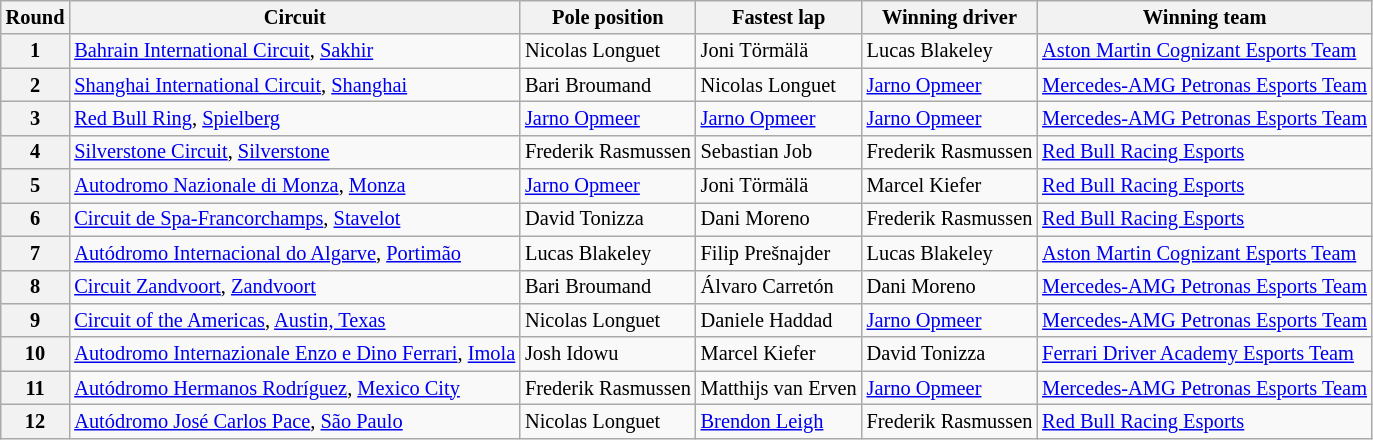<table class="wikitable sortable" style="font-size: 85%;">
<tr>
<th>Round</th>
<th>Circuit</th>
<th>Pole position</th>
<th>Fastest lap</th>
<th>Winning driver</th>
<th>Winning team</th>
</tr>
<tr>
<th>1</th>
<td> <a href='#'>Bahrain International Circuit</a>, <a href='#'>Sakhir</a></td>
<td> Nicolas Longuet</td>
<td> Joni Törmälä</td>
<td> Lucas Blakeley</td>
<td> <a href='#'>Aston Martin Cognizant Esports Team</a></td>
</tr>
<tr>
<th>2</th>
<td> <a href='#'>Shanghai International Circuit</a>, <a href='#'>Shanghai</a></td>
<td> Bari Broumand</td>
<td> Nicolas Longuet</td>
<td> <a href='#'>Jarno Opmeer</a></td>
<td> <a href='#'>Mercedes-AMG Petronas Esports Team</a></td>
</tr>
<tr>
<th>3</th>
<td> <a href='#'>Red Bull Ring</a>, <a href='#'>Spielberg</a></td>
<td> <a href='#'>Jarno Opmeer</a></td>
<td> <a href='#'>Jarno Opmeer</a></td>
<td> <a href='#'>Jarno Opmeer</a></td>
<td> <a href='#'>Mercedes-AMG Petronas Esports Team</a></td>
</tr>
<tr>
<th>4</th>
<td> <a href='#'>Silverstone Circuit</a>, <a href='#'>Silverstone</a></td>
<td> Frederik Rasmussen</td>
<td> Sebastian Job</td>
<td> Frederik Rasmussen</td>
<td> <a href='#'>Red Bull Racing Esports</a></td>
</tr>
<tr>
<th>5</th>
<td> <a href='#'>Autodromo Nazionale di Monza</a>, <a href='#'>Monza</a></td>
<td> <a href='#'>Jarno Opmeer</a></td>
<td> Joni Törmälä</td>
<td> Marcel Kiefer</td>
<td> <a href='#'>Red Bull Racing Esports</a></td>
</tr>
<tr>
<th>6</th>
<td> <a href='#'>Circuit de Spa-Francorchamps</a>, <a href='#'>Stavelot</a></td>
<td> David Tonizza</td>
<td> Dani Moreno</td>
<td> Frederik Rasmussen</td>
<td> <a href='#'>Red Bull Racing Esports</a></td>
</tr>
<tr>
<th>7</th>
<td> <a href='#'>Autódromo Internacional do Algarve</a>, <a href='#'>Portimão</a></td>
<td> Lucas Blakeley</td>
<td> Filip Prešnajder</td>
<td> Lucas Blakeley</td>
<td> <a href='#'>Aston Martin Cognizant Esports Team</a></td>
</tr>
<tr>
<th>8</th>
<td> <a href='#'>Circuit Zandvoort</a>, <a href='#'>Zandvoort</a></td>
<td> Bari Broumand</td>
<td> Álvaro Carretón</td>
<td> Dani Moreno</td>
<td> <a href='#'>Mercedes-AMG Petronas Esports Team</a></td>
</tr>
<tr>
<th>9</th>
<td> <a href='#'>Circuit of the Americas</a>, <a href='#'>Austin, Texas</a></td>
<td> Nicolas Longuet</td>
<td> Daniele Haddad</td>
<td> <a href='#'>Jarno Opmeer</a></td>
<td> <a href='#'>Mercedes-AMG Petronas Esports Team</a></td>
</tr>
<tr>
<th>10</th>
<td> <a href='#'>Autodromo Internazionale Enzo e Dino Ferrari</a>, <a href='#'>Imola</a></td>
<td> Josh Idowu</td>
<td> Marcel Kiefer</td>
<td> David Tonizza</td>
<td> <a href='#'>Ferrari Driver Academy Esports Team</a></td>
</tr>
<tr>
<th>11</th>
<td> <a href='#'>Autódromo Hermanos Rodríguez</a>, <a href='#'>Mexico City</a></td>
<td> Frederik Rasmussen</td>
<td> Matthijs van Erven</td>
<td> <a href='#'>Jarno Opmeer</a></td>
<td> <a href='#'>Mercedes-AMG Petronas Esports Team</a></td>
</tr>
<tr>
<th>12</th>
<td> <a href='#'>Autódromo José Carlos Pace</a>, <a href='#'>São Paulo</a></td>
<td> Nicolas Longuet</td>
<td> <a href='#'>Brendon Leigh</a></td>
<td> Frederik Rasmussen</td>
<td> <a href='#'>Red Bull Racing Esports</a></td>
</tr>
</table>
